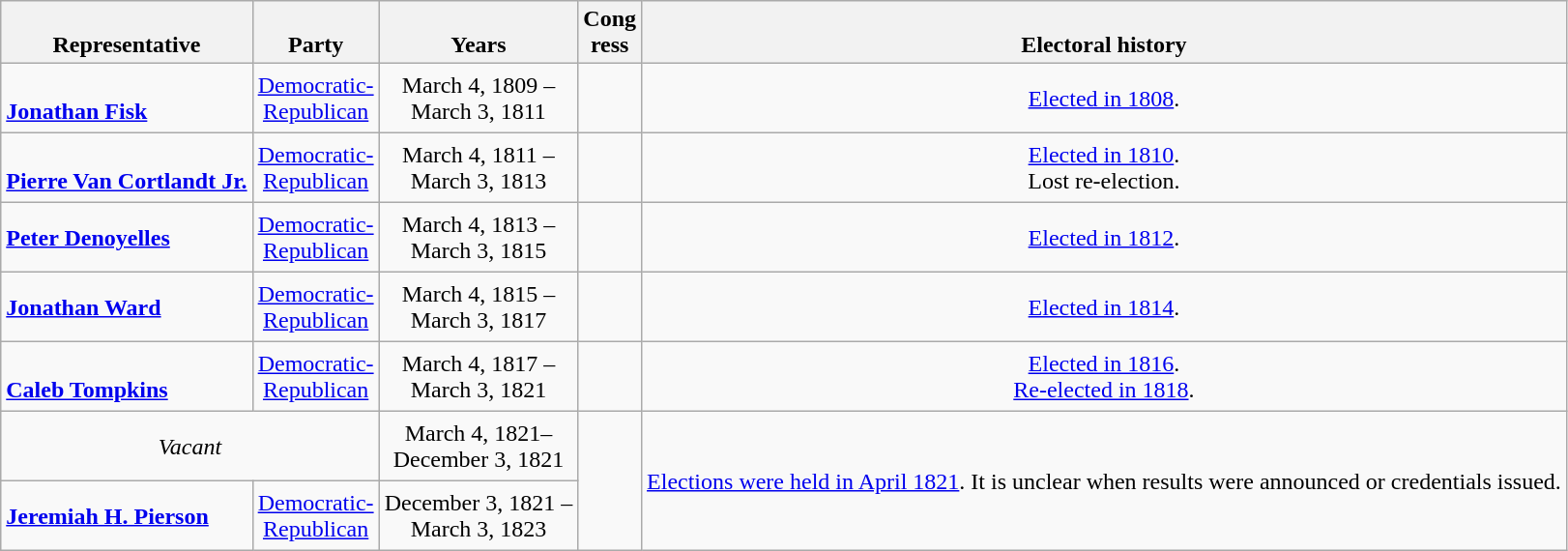<table class=wikitable style="text-align:center">
<tr valign=bottom>
<th>Representative</th>
<th>Party</th>
<th>Years</th>
<th>Cong<br>ress</th>
<th>Electoral history</th>
</tr>
<tr style="height:3em">
<td align=left><br><strong><a href='#'>Jonathan Fisk</a></strong><br></td>
<td><a href='#'>Democratic-<br>Republican</a></td>
<td nowrap>March 4, 1809 –<br>March 3, 1811</td>
<td></td>
<td><a href='#'>Elected in 1808</a>.<br></td>
</tr>
<tr style="height:3em">
<td align=left><br><strong><a href='#'>Pierre Van Cortlandt Jr.</a></strong><br></td>
<td><a href='#'>Democratic-<br>Republican</a></td>
<td nowrap>March 4, 1811 –<br>March 3, 1813</td>
<td></td>
<td><a href='#'>Elected in 1810</a>.<br>Lost re-election.</td>
</tr>
<tr style="height:3em">
<td align=left><strong><a href='#'>Peter Denoyelles</a></strong><br></td>
<td><a href='#'>Democratic-<br>Republican</a></td>
<td nowrap>March 4, 1813 –<br>March 3, 1815</td>
<td></td>
<td><a href='#'>Elected in 1812</a>.<br></td>
</tr>
<tr style="height:3em">
<td align=left><strong><a href='#'>Jonathan Ward</a></strong><br></td>
<td><a href='#'>Democratic-<br>Republican</a></td>
<td nowrap>March 4, 1815 –<br>March 3, 1817</td>
<td></td>
<td><a href='#'>Elected in 1814</a>.<br></td>
</tr>
<tr style="height:3em">
<td align=left><br><strong><a href='#'>Caleb Tompkins</a></strong><br></td>
<td><a href='#'>Democratic-<br>Republican</a></td>
<td nowrap>March 4, 1817 –<br>March 3, 1821</td>
<td></td>
<td><a href='#'>Elected in 1816</a>.<br><a href='#'>Re-elected in 1818</a>.<br></td>
</tr>
<tr style="height:3em">
<td colspan=2><em>Vacant</em></td>
<td nowrap>March 4, 1821–<br>December 3, 1821</td>
<td rowspan=2></td>
<td rowspan=2><a href='#'>Elections were held in April 1821</a>. It is unclear when results were announced or credentials issued.</td>
</tr>
<tr style="height:3em">
<td align=left><strong><a href='#'>Jeremiah H. Pierson</a></strong><br></td>
<td><a href='#'>Democratic-<br>Republican</a></td>
<td nowrap>December 3, 1821 –<br>March 3, 1823</td>
</tr>
</table>
